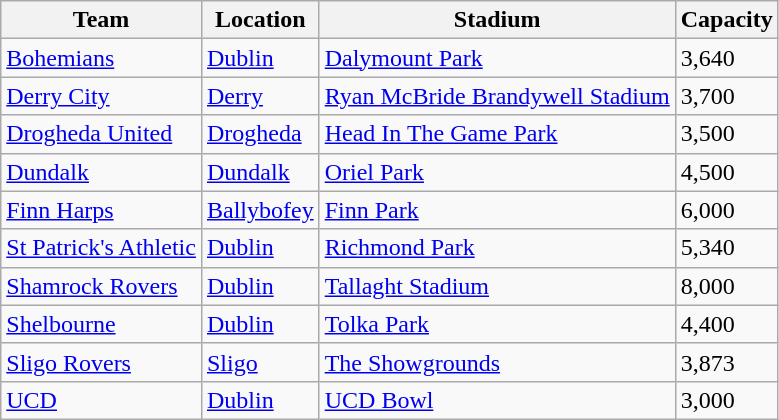<table class="wikitable sortable">
<tr>
<th>Team</th>
<th>Location</th>
<th>Stadium</th>
<th>Capacity</th>
</tr>
<tr>
<td><a href='#'>Bohemians</a></td>
<td><a href='#'>Dublin</a> </td>
<td><a href='#'>Dalymount Park</a></td>
<td>3,640</td>
</tr>
<tr>
<td><a href='#'>Derry City</a></td>
<td><a href='#'>Derry</a></td>
<td><a href='#'>Ryan McBride Brandywell Stadium</a></td>
<td>3,700</td>
</tr>
<tr>
<td><a href='#'>Drogheda United</a></td>
<td><a href='#'>Drogheda</a></td>
<td><a href='#'>Head In The Game Park</a></td>
<td>3,500</td>
</tr>
<tr>
<td><a href='#'>Dundalk</a></td>
<td><a href='#'>Dundalk</a></td>
<td><a href='#'>Oriel Park</a></td>
<td>4,500</td>
</tr>
<tr>
<td><a href='#'>Finn Harps</a></td>
<td><a href='#'>Ballybofey</a></td>
<td><a href='#'>Finn Park</a></td>
<td>6,000</td>
</tr>
<tr>
<td><a href='#'>St Patrick's Athletic</a></td>
<td><a href='#'>Dublin</a> </td>
<td><a href='#'>Richmond Park</a></td>
<td>5,340</td>
</tr>
<tr>
<td><a href='#'>Shamrock Rovers</a></td>
<td><a href='#'>Dublin</a> </td>
<td><a href='#'>Tallaght Stadium</a></td>
<td>8,000</td>
</tr>
<tr>
<td><a href='#'>Shelbourne</a></td>
<td><a href='#'>Dublin</a> </td>
<td><a href='#'>Tolka Park</a></td>
<td>4,400</td>
</tr>
<tr>
<td><a href='#'>Sligo Rovers</a></td>
<td><a href='#'>Sligo</a></td>
<td><a href='#'>The Showgrounds</a></td>
<td>3,873</td>
</tr>
<tr>
<td><a href='#'>UCD</a></td>
<td><a href='#'>Dublin</a> </td>
<td><a href='#'>UCD Bowl</a></td>
<td>3,000</td>
</tr>
</table>
